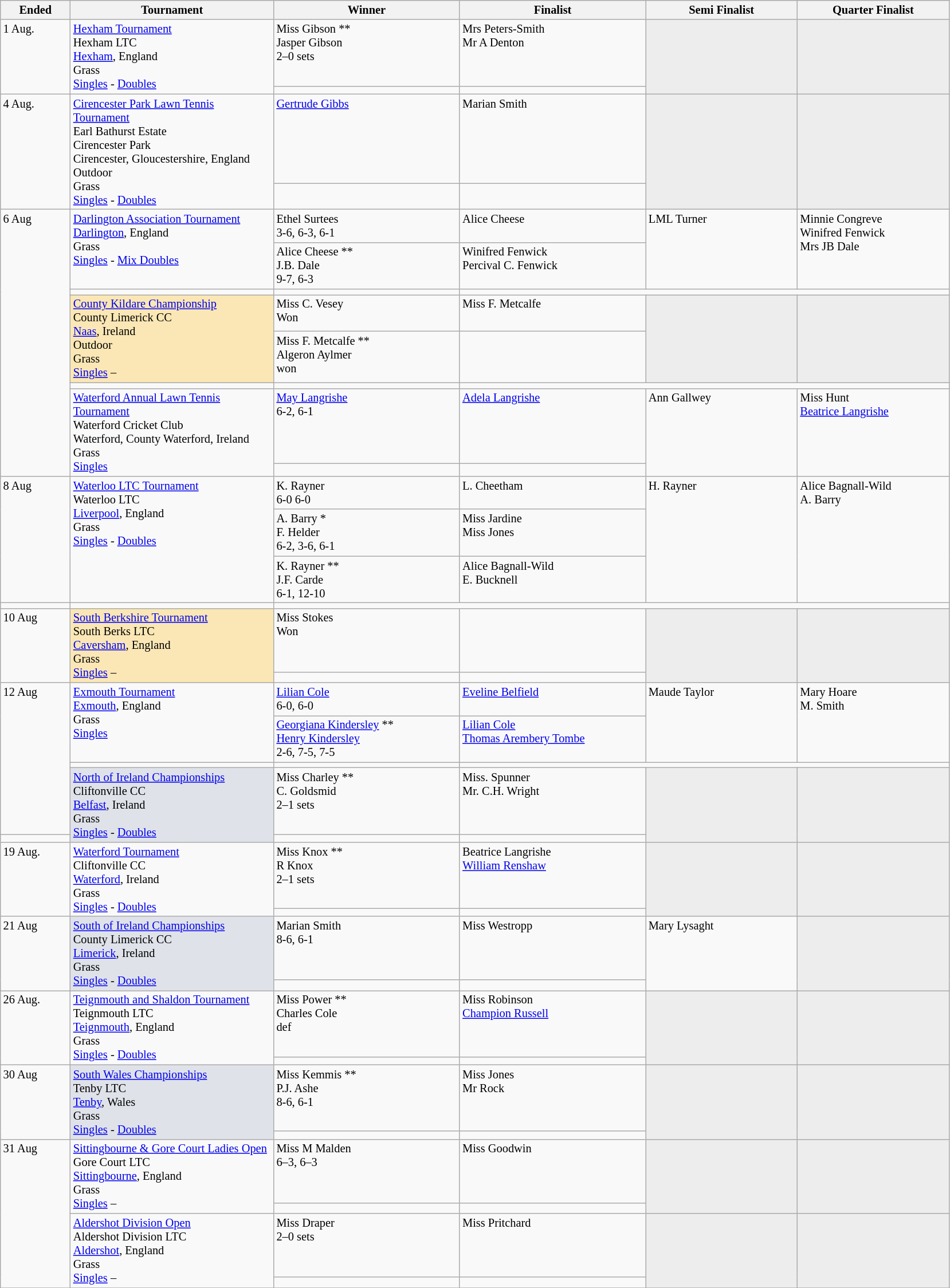<table class="wikitable" style="font-size:85%;">
<tr>
<th width="75">Ended</th>
<th width="230">Tournament</th>
<th width="210">Winner</th>
<th width="210">Finalist</th>
<th width="170">Semi Finalist</th>
<th width="170">Quarter Finalist</th>
</tr>
<tr valign=top>
<td rowspan=2>1 Aug.</td>
<td rowspan=2><a href='#'>Hexham Tournament</a><br>Hexham LTC<br><a href='#'>Hexham</a>, England<br>Grass<br><a href='#'>Singles</a> - <a href='#'>Doubles</a></td>
<td> Miss Gibson **<br> Jasper Gibson<br>2–0 sets</td>
<td> Mrs Peters-Smith<br> Mr A Denton</td>
<td style="background:#ededed;" rowspan=2></td>
<td style="background:#ededed;" rowspan=2></td>
</tr>
<tr valign=top>
<td></td>
<td></td>
</tr>
<tr valign=top>
<td rowspan=2>4 Aug.</td>
<td rowspan=2><a href='#'>Cirencester Park Lawn Tennis Tournament</a><br>Earl Bathurst Estate<br>Cirencester Park<br> Cirencester, Gloucestershire, England<br>Outdoor<br>Grass<br><a href='#'>Singles</a> - <a href='#'>Doubles</a></td>
<td> <a href='#'>Gertrude Gibbs</a><br></td>
<td> Marian Smith</td>
<td style="background:#ededed;" rowspan=2></td>
<td style="background:#ededed;" rowspan=2></td>
</tr>
<tr valign=top>
<td></td>
<td></td>
</tr>
<tr valign=top>
<td rowspan=8>6 Aug</td>
<td rowspan=2><a href='#'>Darlington Association Tournament</a> <br><a href='#'>Darlington</a>, England<br>Grass<br><a href='#'>Singles</a> - <a href='#'>Mix Doubles</a></td>
<td> Ethel Surtees<br>3-6, 6-3, 6-1</td>
<td> Alice Cheese<br></td>
<td rowspan=2> LML Turner</td>
<td rowspan=2> Minnie Congreve<br> Winifred Fenwick  <br> Mrs JB Dale<br></td>
</tr>
<tr valign=top>
<td> Alice Cheese ** <br> J.B. Dale<br> 9-7, 6-3</td>
<td> Winifred Fenwick<br> Percival C. Fenwick</td>
</tr>
<tr valign=top>
<td></td>
<td></td>
</tr>
<tr valign=top>
<td style="background:#fae7b5" rowspan=2><a href='#'>County Kildare Championship</a><br>County Limerick CC<br><a href='#'>Naas</a>, Ireland<br>Outdoor<br>Grass<br><a href='#'>Singles</a> –</td>
<td> Miss C. Vesey<br>Won</td>
<td> Miss F. Metcalfe</td>
<td style="background:#ededed;" rowspan=2></td>
<td style="background:#ededed;" rowspan=2></td>
</tr>
<tr valign=top>
<td> Miss F. Metcalfe ** <br> Algeron Aylmer<br>won</td>
<td></td>
</tr>
<tr valign=top>
<td></td>
<td></td>
</tr>
<tr valign=top>
<td rowspan=2><a href='#'>Waterford Annual Lawn Tennis Tournament</a><br>Waterford Cricket Club<br>Waterford,  County Waterford, Ireland<br>Grass<br><a href='#'>Singles</a></td>
<td> <a href='#'>May Langrishe</a><br>6-2, 6-1</td>
<td> <a href='#'>Adela Langrishe</a></td>
<td rowspan=2> Ann Gallwey</td>
<td rowspan=2> Miss Hunt<br> <a href='#'>Beatrice Langrishe</a></td>
</tr>
<tr valign=top>
<td></td>
<td></td>
</tr>
<tr valign=top>
<td rowspan=3>8 Aug</td>
<td rowspan=3><a href='#'>Waterloo LTC Tournament</a><br>Waterloo LTC<br><a href='#'>Liverpool</a>, England<br>Grass<br><a href='#'>Singles</a> - <a href='#'>Doubles</a></td>
<td>  K. Rayner<br>6-0 6-0</td>
<td>  L. Cheetham</td>
<td rowspan=3>  H. Rayner</td>
<td rowspan=3>  Alice Bagnall-Wild<br>  A. Barry</td>
</tr>
<tr valign=top>
<td>  A. Barry * <br>  F. Helder <br>6-2, 3-6, 6-1</td>
<td>  Miss Jardine<br>  Miss Jones</td>
</tr>
<tr valign=top>
<td>  K. Rayner ** <br>  J.F. Carde<br>6-1, 12-10</td>
<td> Alice Bagnall-Wild<br>  E. Bucknell</td>
</tr>
<tr valign=top>
<td></td>
<td></td>
</tr>
<tr valign=top>
<td rowspan=2>10 Aug</td>
<td style="background:#fae7b5" rowspan=2><a href='#'>South Berkshire Tournament</a><br>South Berks LTC<br><a href='#'>Caversham</a>, England<br>Grass<br><a href='#'>Singles</a> –</td>
<td> Miss Stokes<br>Won</td>
<td></td>
<td style="background:#ededed;" rowspan=2></td>
<td style="background:#ededed;" rowspan=2></td>
</tr>
<tr valign=top>
<td></td>
<td></td>
</tr>
<tr valign=top>
<td rowspan=4>12 Aug</td>
<td rowspan=2><a href='#'>Exmouth Tournament</a><br><a href='#'>Exmouth</a>, England<br>Grass<br><a href='#'>Singles</a></td>
<td> <a href='#'>Lilian Cole</a><br>6-0, 6-0</td>
<td>  <a href='#'>Eveline Belfield</a></td>
<td rowspan=2>  Maude Taylor</td>
<td rowspan=2>  Mary Hoare<br>   M. Smith</td>
</tr>
<tr valign=top>
<td> <a href='#'>Georgiana Kindersley</a> ** <br> <a href='#'>Henry Kindersley</a><br>2-6, 7-5, 7-5</td>
<td> <a href='#'>Lilian Cole</a><br> <a href='#'>Thomas Arembery Tombe</a></td>
</tr>
<tr valign=top>
<td></td>
<td></td>
</tr>
<tr valign=top>
<td style="background:#dfe2e9" rowspan=2><a href='#'>North of Ireland Championships</a><br>Cliftonville CC<br><a href='#'>Belfast</a>, Ireland<br>Grass<br><a href='#'>Singles</a> - <a href='#'>Doubles</a></td>
<td> Miss Charley **<br> C. Goldsmid<br>2–1 sets</td>
<td> Miss. Spunner<br> Mr. C.H. Wright</td>
<td style="background:#ededed;" rowspan=2></td>
<td style="background:#ededed;" rowspan=2></td>
</tr>
<tr valign=top>
<td></td>
<td></td>
</tr>
<tr valign=top>
<td rowspan=2>19 Aug.</td>
<td rowspan=2><a href='#'>Waterford Tournament</a><br>Cliftonville CC<br><a href='#'>Waterford</a>, Ireland<br>Grass<br><a href='#'>Singles</a> - <a href='#'>Doubles</a></td>
<td> Miss Knox **<br> R Knox<br>2–1 sets</td>
<td> Beatrice Langrishe<br> <a href='#'>William Renshaw</a></td>
<td style="background:#ededed;" rowspan=2></td>
<td style="background:#ededed;" rowspan=2></td>
</tr>
<tr valign=top>
<td></td>
<td></td>
</tr>
<tr valign=top>
<td rowspan=2>21 Aug</td>
<td style="background:#dfe2e9" rowspan=2><a href='#'>South of Ireland Championships</a><br>County Limerick CC<br> <a href='#'>Limerick</a>,  Ireland<br>Grass<br><a href='#'>Singles</a>  - <a href='#'>Doubles</a></td>
<td> Marian Smith<br>8-6, 6-1</td>
<td> Miss Westropp</td>
<td rowspan=2> Mary Lysaght</td>
<td style="background:#ededed;" rowspan=2></td>
</tr>
<tr valign=top>
<td></td>
<td></td>
</tr>
<tr valign=top>
<td rowspan=2>26 Aug.</td>
<td rowspan=2><a href='#'>Teignmouth and Shaldon Tournament</a><br>Teignmouth LTC<br><a href='#'>Teignmouth</a>, England<br>Grass<br><a href='#'>Singles</a> - <a href='#'>Doubles</a></td>
<td> Miss Power **<br> Charles Cole<br>def</td>
<td> Miss Robinson<br> <a href='#'>Champion Russell</a></td>
<td style="background:#ededed;" rowspan=2></td>
<td style="background:#ededed;" rowspan=2></td>
</tr>
<tr valign=top>
<td></td>
<td></td>
</tr>
<tr valign=top>
<td rowspan=2>30 Aug</td>
<td style="background:#dfe2e9" rowspan=2><a href='#'>South Wales Championships</a><br>Tenby LTC<br> <a href='#'>Tenby</a>, Wales<br>Grass<br><a href='#'>Singles</a> - <a href='#'>Doubles</a></td>
<td> Miss Kemmis **<br> P.J. Ashe<br>8-6, 6-1</td>
<td> Miss Jones<br> Mr Rock</td>
<td style="background:#ededed;" rowspan=2></td>
<td style="background:#ededed;" rowspan=2></td>
</tr>
<tr valign=top>
<td></td>
<td></td>
</tr>
<tr valign=top>
<td rowspan=4>31 Aug</td>
<td rowspan=2><a href='#'>Sittingbourne & Gore Court Ladies Open</a><br>Gore Court LTC<br><a href='#'>Sittingbourne</a>, England<br>Grass<br><a href='#'>Singles</a> –</td>
<td> Miss M Malden <br>6–3, 6–3</td>
<td> Miss Goodwin</td>
<td style="background:#ededed;" rowspan=2></td>
<td style="background:#ededed;" rowspan=2></td>
</tr>
<tr valign=top>
<td></td>
<td></td>
</tr>
<tr valign=top>
<td rowspan=2><a href='#'>Aldershot Division Open</a><br>Aldershot Division LTC<br><a href='#'>Aldershot</a>, England<br>Grass<br><a href='#'>Singles</a> –</td>
<td> Miss Draper<br>2–0 sets</td>
<td> Miss Pritchard</td>
<td style="background:#ededed;" rowspan=2></td>
<td style="background:#ededed;" rowspan=2></td>
</tr>
<tr valign=top>
<td></td>
<td></td>
</tr>
<tr valign=top>
</tr>
</table>
